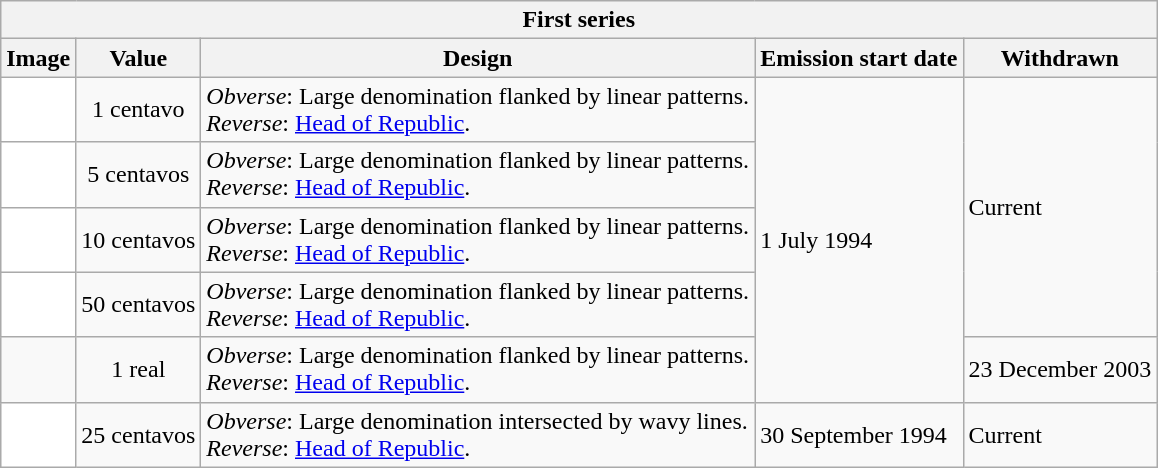<table border="1" class="wikitable">
<tr>
<th colspan="5">First series</th>
</tr>
<tr ---->
<th>Image</th>
<th align="Center">Value</th>
<th align="Center">Design</th>
<th align="Center">Emission start date</th>
<th aligh="Center">Withdrawn</th>
</tr>
<tr ---->
<td align="Center" bgcolor="white"></td>
<td align="Center">1 centavo</td>
<td><em>Obverse</em>: Large denomination flanked by linear patterns.<br><em>Reverse</em>: <a href='#'>Head of Republic</a>.</td>
<td rowspan = "5">1 July 1994</td>
<td rowspan = "4">Current</td>
</tr>
<tr ---->
<td align="Center" bgcolor="white"></td>
<td align="Center">5 centavos</td>
<td><em>Obverse</em>: Large denomination flanked by linear patterns.<br><em>Reverse</em>: <a href='#'>Head of Republic</a>.</td>
</tr>
<tr ---->
<td align="Center" bgcolor="white"></td>
<td align="Center">10 centavos</td>
<td><em>Obverse</em>: Large denomination flanked by linear patterns.<br><em>Reverse</em>: <a href='#'>Head of Republic</a>.</td>
</tr>
<tr ---->
<td align="Center" bgcolor="white"></td>
<td align="Center">50 centavos</td>
<td><em>Obverse</em>: Large denomination flanked by linear patterns.<br><em>Reverse</em>: <a href='#'>Head of Republic</a>.</td>
</tr>
<tr ---->
<td align="Center"></td>
<td align="Center">1 real</td>
<td><em>Obverse</em>: Large denomination flanked by linear patterns.<br><em>Reverse</em>: <a href='#'>Head of Republic</a>.</td>
<td>23 December 2003</td>
</tr>
<tr ---->
<td align="Center" bgcolor="white"></td>
<td align="Center">25 centavos</td>
<td><em>Obverse</em>: Large denomination intersected by wavy lines.<br><em>Reverse</em>: <a href='#'>Head of Republic</a>.</td>
<td>30 September 1994</td>
<td>Current</td>
</tr>
</table>
